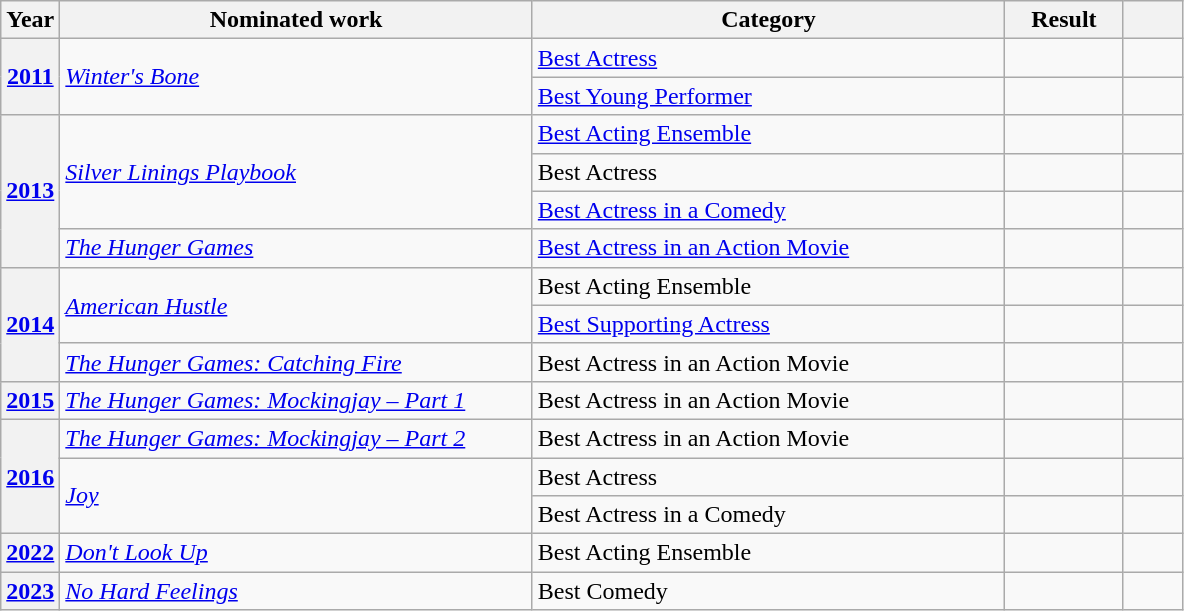<table class="wikitable plainrowheaders">
<tr>
<th scope="col" style="width:5%;">Year</th>
<th scope="col" style="width:40%;">Nominated work</th>
<th scope="col" style="width:40%;">Category</th>
<th scope="col" style="width:10%;">Result</th>
<th scope="col" style="width:5%;"></th>
</tr>
<tr>
<th scope="row" style="text-align:center;" rowspan="2"><a href='#'>2011</a></th>
<td rowspan="2" style="text-align:left;"><em><a href='#'>Winter's Bone</a></em></td>
<td><a href='#'>Best Actress</a></td>
<td></td>
<td style="text-align:center;"></td>
</tr>
<tr>
<td><a href='#'>Best Young Performer</a></td>
<td></td>
<td style="text-align:center;"></td>
</tr>
<tr>
<th scope="row" style="text-align:center;" rowspan="4"><a href='#'>2013</a></th>
<td rowspan="3" style="text-align:left;"><em><a href='#'>Silver Linings Playbook</a></em></td>
<td><a href='#'>Best Acting Ensemble</a></td>
<td></td>
<td style="text-align:center;"></td>
</tr>
<tr>
<td>Best Actress</td>
<td></td>
<td style="text-align:center;"></td>
</tr>
<tr>
<td><a href='#'>Best Actress in a Comedy</a></td>
<td></td>
<td style="text-align:center;"></td>
</tr>
<tr>
<td><em><a href='#'>The Hunger Games</a></em></td>
<td><a href='#'>Best Actress in an Action Movie</a></td>
<td></td>
<td style="text-align:center;"></td>
</tr>
<tr>
<th scope="row" style="text-align:center;" rowspan="3"><a href='#'>2014</a></th>
<td rowspan="2" style="text-align:left;"><em><a href='#'>American Hustle</a></em></td>
<td>Best Acting Ensemble</td>
<td></td>
<td style="text-align:center;"></td>
</tr>
<tr>
<td><a href='#'>Best Supporting Actress</a></td>
<td></td>
<td style="text-align:center;"></td>
</tr>
<tr>
<td style="text-align:left;"><em><a href='#'>The Hunger Games: Catching Fire</a></em></td>
<td>Best Actress in an Action Movie</td>
<td></td>
<td style="text-align:center;"></td>
</tr>
<tr>
<th scope="row" style="text-align:center;"><a href='#'>2015</a></th>
<td style="text-align:left;"><em><a href='#'>The Hunger Games: Mockingjay – Part 1</a></em></td>
<td>Best Actress in an Action Movie</td>
<td></td>
<td style="text-align:center;"></td>
</tr>
<tr>
<th scope="row" style="text-align:center;" rowspan="3"><a href='#'>2016</a></th>
<td style="text-align:left;"><em><a href='#'>The Hunger Games: Mockingjay – Part 2</a></em></td>
<td>Best Actress in an Action Movie</td>
<td></td>
<td style="text-align:center;"></td>
</tr>
<tr>
<td rowspan="2" style="text-align:left;"><em><a href='#'>Joy</a></em></td>
<td>Best Actress</td>
<td></td>
<td style="text-align:center;"></td>
</tr>
<tr>
<td>Best Actress in a Comedy</td>
<td></td>
<td style="text-align:center;"></td>
</tr>
<tr>
<th scope="row" style="text-align:center;"><a href='#'>2022</a></th>
<td style="text-align:left;"><em><a href='#'>Don't Look Up</a></em></td>
<td>Best Acting Ensemble</td>
<td></td>
<td style="text-align:center;"></td>
</tr>
<tr>
<th scope="row" style="text-align:center;"><a href='#'>2023</a></th>
<td><em><a href='#'>No Hard Feelings</a></em></td>
<td>Best Comedy</td>
<td></td>
<td></td>
</tr>
</table>
